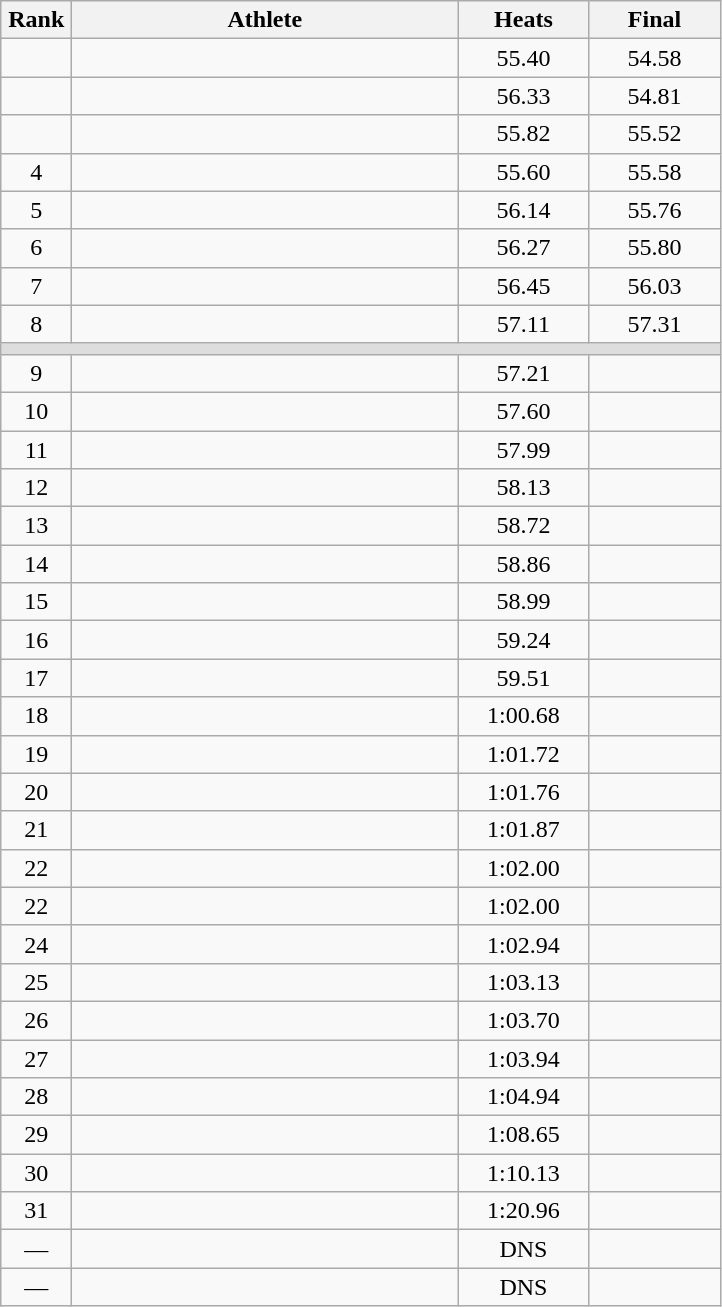<table class=wikitable style="text-align:center">
<tr>
<th width=40>Rank</th>
<th width=250>Athlete</th>
<th width=80>Heats</th>
<th width=80>Final</th>
</tr>
<tr>
<td></td>
<td align=left></td>
<td>55.40</td>
<td>54.58</td>
</tr>
<tr>
<td></td>
<td align=left></td>
<td>56.33</td>
<td>54.81</td>
</tr>
<tr>
<td></td>
<td align=left></td>
<td>55.82</td>
<td>55.52</td>
</tr>
<tr>
<td>4</td>
<td align=left></td>
<td>55.60</td>
<td>55.58</td>
</tr>
<tr>
<td>5</td>
<td align=left></td>
<td>56.14</td>
<td>55.76</td>
</tr>
<tr>
<td>6</td>
<td align=left></td>
<td>56.27</td>
<td>55.80</td>
</tr>
<tr>
<td>7</td>
<td align=left></td>
<td>56.45</td>
<td>56.03</td>
</tr>
<tr>
<td>8</td>
<td align=left></td>
<td>57.11</td>
<td>57.31</td>
</tr>
<tr bgcolor=#DDDDDD>
<td colspan=4></td>
</tr>
<tr>
<td>9</td>
<td align=left></td>
<td>57.21</td>
<td></td>
</tr>
<tr>
<td>10</td>
<td align=left></td>
<td>57.60</td>
<td></td>
</tr>
<tr>
<td>11</td>
<td align=left></td>
<td>57.99</td>
<td></td>
</tr>
<tr>
<td>12</td>
<td align=left></td>
<td>58.13</td>
<td></td>
</tr>
<tr>
<td>13</td>
<td align=left></td>
<td>58.72</td>
<td></td>
</tr>
<tr>
<td>14</td>
<td align=left></td>
<td>58.86</td>
<td></td>
</tr>
<tr>
<td>15</td>
<td align=left></td>
<td>58.99</td>
<td></td>
</tr>
<tr>
<td>16</td>
<td align=left></td>
<td>59.24</td>
<td></td>
</tr>
<tr>
<td>17</td>
<td align=left></td>
<td>59.51</td>
<td></td>
</tr>
<tr>
<td>18</td>
<td align=left></td>
<td>1:00.68</td>
<td></td>
</tr>
<tr>
<td>19</td>
<td align=left></td>
<td>1:01.72</td>
<td></td>
</tr>
<tr>
<td>20</td>
<td align=left></td>
<td>1:01.76</td>
<td></td>
</tr>
<tr>
<td>21</td>
<td align=left></td>
<td>1:01.87</td>
<td></td>
</tr>
<tr>
<td>22</td>
<td align=left></td>
<td>1:02.00</td>
<td></td>
</tr>
<tr>
<td>22</td>
<td align=left></td>
<td>1:02.00</td>
<td></td>
</tr>
<tr>
<td>24</td>
<td align=left></td>
<td>1:02.94</td>
<td></td>
</tr>
<tr>
<td>25</td>
<td align=left></td>
<td>1:03.13</td>
<td></td>
</tr>
<tr>
<td>26</td>
<td align=left></td>
<td>1:03.70</td>
<td></td>
</tr>
<tr>
<td>27</td>
<td align=left></td>
<td>1:03.94</td>
<td></td>
</tr>
<tr>
<td>28</td>
<td align=left></td>
<td>1:04.94</td>
<td></td>
</tr>
<tr>
<td>29</td>
<td align=left></td>
<td>1:08.65</td>
<td></td>
</tr>
<tr>
<td>30</td>
<td align=left></td>
<td>1:10.13</td>
<td></td>
</tr>
<tr>
<td>31</td>
<td align=left></td>
<td>1:20.96</td>
<td></td>
</tr>
<tr>
<td>—</td>
<td align=left></td>
<td>DNS</td>
<td></td>
</tr>
<tr>
<td>—</td>
<td align=left></td>
<td>DNS</td>
<td></td>
</tr>
</table>
